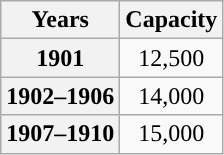<table class="wikitable">
<tr>
<th scope="row">Years</th>
<th scope="row">Capacity</th>
</tr>
<tr>
<th scope="row">1901</th>
<td style="text-align:center">12,500</td>
</tr>
<tr>
<th scope="row">1902–1906</th>
<td style="text-align:center">14,000</td>
</tr>
<tr>
<th scope="row">1907–1910</th>
<td style="text-align:center">15,000</td>
</tr>
</table>
